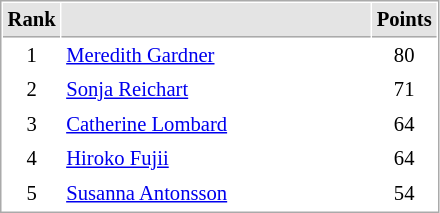<table cellspacing="1" cellpadding="3" style="border:1px solid #AAAAAA;font-size:86%">
<tr bgcolor="#E4E4E4">
<th style="border-bottom:1px solid #AAAAAA" width=10>Rank</th>
<th style="border-bottom:1px solid #AAAAAA" width=200></th>
<th style="border-bottom:1px solid #AAAAAA" width=20>Points</th>
</tr>
<tr>
<td align="center">1</td>
<td> <a href='#'>Meredith Gardner</a></td>
<td align=center>80</td>
</tr>
<tr>
<td align="center">2</td>
<td> <a href='#'>Sonja Reichart</a></td>
<td align=center>71</td>
</tr>
<tr>
<td align="center">3</td>
<td> <a href='#'>Catherine Lombard</a></td>
<td align=center>64</td>
</tr>
<tr>
<td align="center">4</td>
<td> <a href='#'>Hiroko Fujii</a></td>
<td align=center>64</td>
</tr>
<tr>
<td align="center">5</td>
<td> <a href='#'>Susanna Antonsson</a></td>
<td align=center>54</td>
</tr>
</table>
